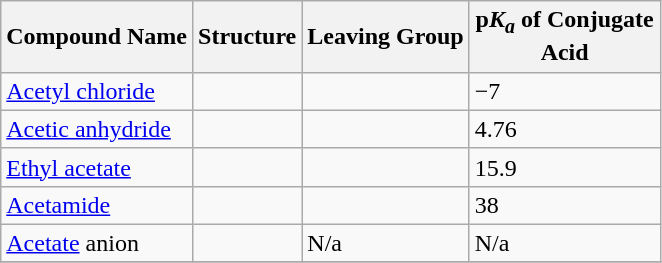<table class="wikitable">
<tr>
<th>Compound Name</th>
<th>Structure</th>
<th>Leaving Group</th>
<th width="120">p<em>K<sub>a</sub></em> of Conjugate Acid</th>
</tr>
<tr>
<td><a href='#'>Acetyl chloride</a></td>
<td></td>
<td></td>
<td>−7</td>
</tr>
<tr>
<td><a href='#'>Acetic anhydride</a></td>
<td></td>
<td></td>
<td>4.76</td>
</tr>
<tr>
<td><a href='#'>Ethyl acetate</a></td>
<td></td>
<td></td>
<td>15.9</td>
</tr>
<tr>
<td><a href='#'>Acetamide</a></td>
<td></td>
<td></td>
<td>38</td>
</tr>
<tr>
<td><a href='#'>Acetate</a> anion</td>
<td></td>
<td>N/a</td>
<td>N/a</td>
</tr>
<tr>
</tr>
</table>
